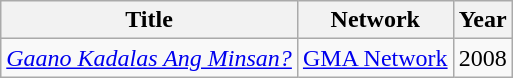<table class="wikitable">
<tr>
<th>Title</th>
<th>Network</th>
<th>Year</th>
</tr>
<tr>
<td><em><a href='#'>Gaano Kadalas Ang Minsan?</a></em></td>
<td><a href='#'>GMA Network</a></td>
<td>2008</td>
</tr>
</table>
